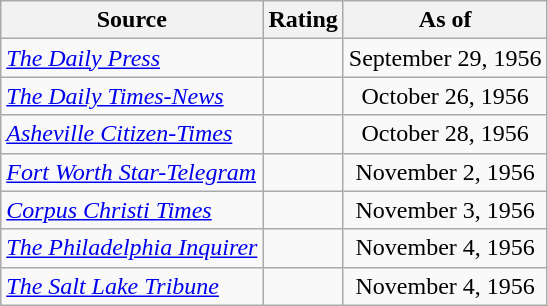<table class="wikitable nowrap" style="text-align:center">
<tr>
<th>Source</th>
<th>Rating</th>
<th>As of</th>
</tr>
<tr>
<td align="left"><em><a href='#'>The Daily Press</a></em></td>
<td></td>
<td>September 29, 1956</td>
</tr>
<tr>
<td align="left"><em><a href='#'>The Daily Times-News</a></em></td>
<td></td>
<td>October 26, 1956</td>
</tr>
<tr>
<td align="left"><em><a href='#'>Asheville Citizen-Times</a></em></td>
<td></td>
<td>October 28, 1956</td>
</tr>
<tr>
<td align="left"><em><a href='#'>Fort Worth Star-Telegram</a></em></td>
<td></td>
<td>November 2, 1956</td>
</tr>
<tr>
<td align="left"><em><a href='#'>Corpus Christi Times</a></em></td>
<td></td>
<td>November 3, 1956</td>
</tr>
<tr>
<td align="left"><em><a href='#'>The Philadelphia Inquirer</a></em></td>
<td></td>
<td>November 4, 1956</td>
</tr>
<tr>
<td align="left"><em><a href='#'>The Salt Lake Tribune</a></em></td>
<td></td>
<td>November 4, 1956</td>
</tr>
</table>
